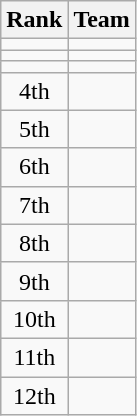<table class=wikitable style="text-align:center;">
<tr>
<th>Rank</th>
<th>Team</th>
</tr>
<tr>
<td></td>
<td style="text-align:left"></td>
</tr>
<tr>
<td></td>
<td style="text-align:left"></td>
</tr>
<tr>
<td></td>
<td style="text-align:left"></td>
</tr>
<tr>
<td>4th</td>
<td style="text-align:left"></td>
</tr>
<tr>
<td>5th</td>
<td style="text-align:left"></td>
</tr>
<tr>
<td>6th</td>
<td style="text-align:left"></td>
</tr>
<tr>
<td>7th</td>
<td style="text-align:left"></td>
</tr>
<tr>
<td>8th</td>
<td style="text-align:left"></td>
</tr>
<tr>
<td>9th</td>
<td style="text-align:left"></td>
</tr>
<tr>
<td>10th</td>
<td style="text-align:left"></td>
</tr>
<tr>
<td>11th</td>
<td style="text-align:left"></td>
</tr>
<tr>
<td>12th</td>
<td style="text-align:left"></td>
</tr>
</table>
